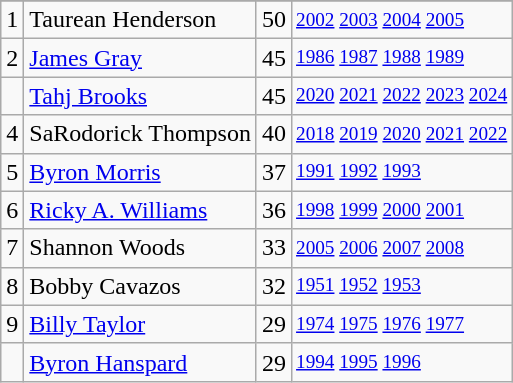<table class="wikitable">
<tr>
</tr>
<tr>
<td>1</td>
<td>Taurean Henderson</td>
<td>50</td>
<td style="font-size:80%;"><a href='#'>2002</a> <a href='#'>2003</a> <a href='#'>2004</a> <a href='#'>2005</a></td>
</tr>
<tr>
<td>2</td>
<td><a href='#'>James Gray</a></td>
<td>45</td>
<td style="font-size:80%;"><a href='#'>1986</a> <a href='#'>1987</a> <a href='#'>1988</a> <a href='#'>1989</a></td>
</tr>
<tr>
<td></td>
<td><a href='#'>Tahj Brooks</a></td>
<td>45</td>
<td style="font-size:80%;"><a href='#'>2020</a> <a href='#'>2021</a> <a href='#'>2022</a> <a href='#'>2023</a> <a href='#'>2024</a></td>
</tr>
<tr>
<td>4</td>
<td>SaRodorick Thompson</td>
<td>40</td>
<td style="font-size:80%;"><a href='#'>2018</a> <a href='#'>2019</a> <a href='#'>2020</a> <a href='#'>2021</a> <a href='#'>2022</a></td>
</tr>
<tr>
<td>5</td>
<td><a href='#'>Byron Morris</a></td>
<td>37</td>
<td style="font-size:80%;"><a href='#'>1991</a> <a href='#'>1992</a> <a href='#'>1993</a></td>
</tr>
<tr>
<td>6</td>
<td><a href='#'>Ricky A. Williams</a></td>
<td>36</td>
<td style="font-size:80%;"><a href='#'>1998</a> <a href='#'>1999</a> <a href='#'>2000</a> <a href='#'>2001</a></td>
</tr>
<tr>
<td>7</td>
<td>Shannon Woods</td>
<td>33</td>
<td style="font-size:80%;"><a href='#'>2005</a> <a href='#'>2006</a> <a href='#'>2007</a> <a href='#'>2008</a></td>
</tr>
<tr>
<td>8</td>
<td>Bobby Cavazos</td>
<td>32</td>
<td style="font-size:80%;"><a href='#'>1951</a> <a href='#'>1952</a> <a href='#'>1953</a></td>
</tr>
<tr>
<td>9</td>
<td><a href='#'>Billy Taylor</a></td>
<td>29</td>
<td style="font-size:80%;"><a href='#'>1974</a> <a href='#'>1975</a> <a href='#'>1976</a> <a href='#'>1977</a></td>
</tr>
<tr>
<td></td>
<td><a href='#'>Byron Hanspard</a></td>
<td>29</td>
<td style="font-size:80%;"><a href='#'>1994</a> <a href='#'>1995</a> <a href='#'>1996</a></td>
</tr>
</table>
